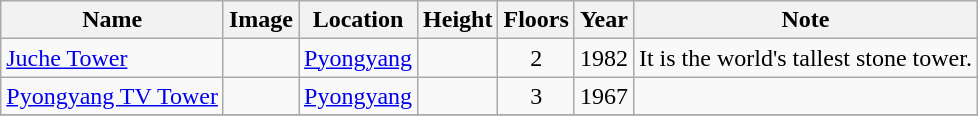<table class="wikitable sortable">
<tr>
<th>Name</th>
<th class="unsortable">Image</th>
<th>Location</th>
<th>Height</th>
<th>Floors</th>
<th>Year</th>
<th class="unsortable">Note</th>
</tr>
<tr>
<td><a href='#'>Juche Tower</a></td>
<td></td>
<td align="center"><a href='#'>Pyongyang</a><br></td>
<td align="center"></td>
<td align="center">2</td>
<td align="center">1982</td>
<td>It is the world's tallest stone tower.</td>
</tr>
<tr>
<td><a href='#'>Pyongyang TV Tower</a></td>
<td></td>
<td align="center"><a href='#'>Pyongyang</a></td>
<td align="center"></td>
<td align="center">3</td>
<td align="center">1967</td>
<td></td>
</tr>
<tr>
</tr>
</table>
